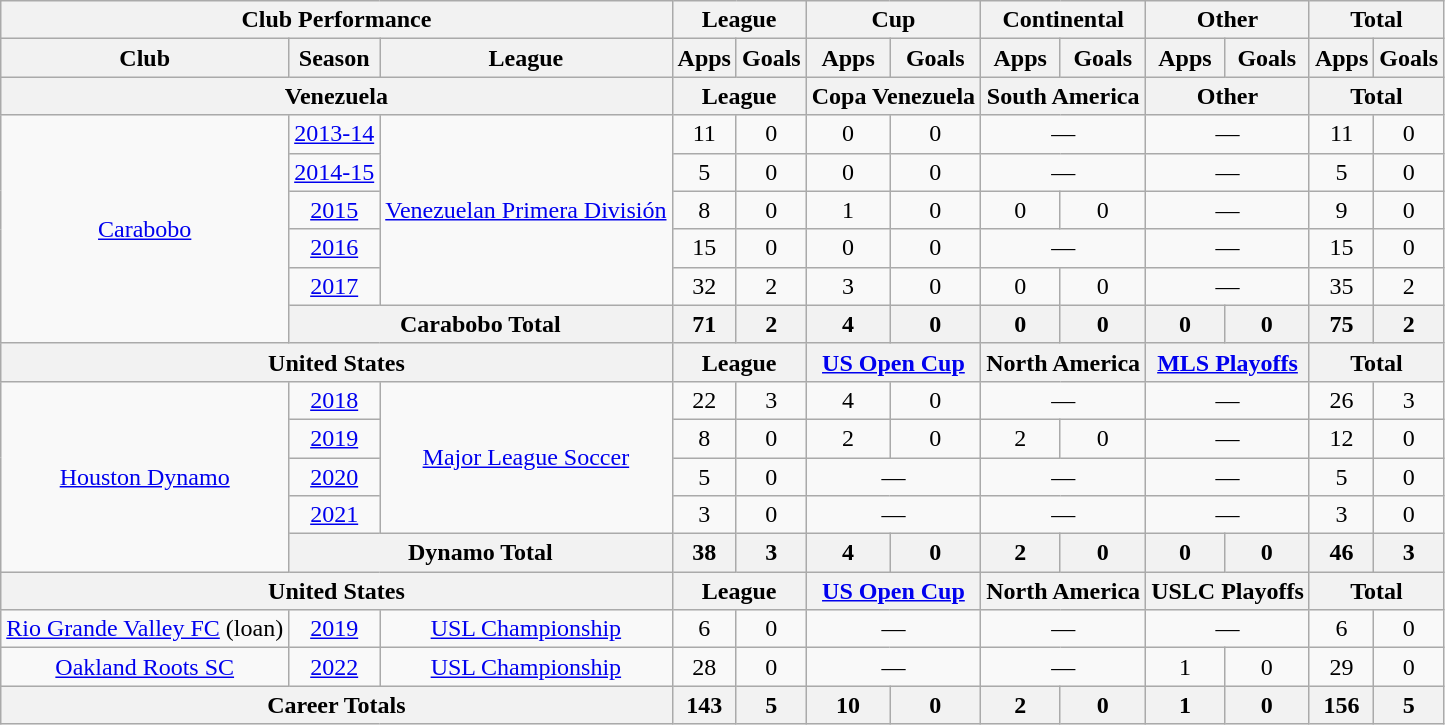<table class="wikitable" style="text-align:center">
<tr>
<th colspan="3">Club Performance</th>
<th colspan="2">League</th>
<th colspan="2">Cup</th>
<th colspan="2">Continental</th>
<th colspan="2">Other</th>
<th colspan="2">Total</th>
</tr>
<tr>
<th>Club</th>
<th>Season</th>
<th>League</th>
<th>Apps</th>
<th>Goals</th>
<th>Apps</th>
<th>Goals</th>
<th>Apps</th>
<th>Goals</th>
<th>Apps</th>
<th>Goals</th>
<th>Apps</th>
<th>Goals</th>
</tr>
<tr>
<th colspan="3">Venezuela</th>
<th colspan="2">League</th>
<th colspan="2">Copa Venezuela</th>
<th colspan="2">South America</th>
<th colspan="2">Other</th>
<th colspan="2">Total</th>
</tr>
<tr>
<td rowspan="6"><a href='#'>Carabobo</a></td>
<td><a href='#'>2013-14</a></td>
<td rowspan="5"><a href='#'>Venezuelan Primera División</a></td>
<td>11</td>
<td>0</td>
<td>0</td>
<td>0</td>
<td colspan="2">—</td>
<td colspan="2">—</td>
<td>11</td>
<td>0</td>
</tr>
<tr>
<td><a href='#'>2014-15</a></td>
<td>5</td>
<td>0</td>
<td>0</td>
<td>0</td>
<td colspan="2">—</td>
<td colspan="2">—</td>
<td>5</td>
<td>0</td>
</tr>
<tr>
<td><a href='#'>2015</a></td>
<td>8</td>
<td>0</td>
<td>1</td>
<td>0</td>
<td>0</td>
<td>0</td>
<td colspan="2">—</td>
<td>9</td>
<td>0</td>
</tr>
<tr>
<td><a href='#'>2016</a></td>
<td>15</td>
<td>0</td>
<td>0</td>
<td>0</td>
<td colspan="2">—</td>
<td colspan="2">—</td>
<td>15</td>
<td>0</td>
</tr>
<tr>
<td><a href='#'>2017</a></td>
<td>32</td>
<td>2</td>
<td>3</td>
<td>0</td>
<td>0</td>
<td>0</td>
<td colspan="2">—</td>
<td>35</td>
<td>2</td>
</tr>
<tr>
<th colspan="2">Carabobo Total</th>
<th>71</th>
<th>2</th>
<th>4</th>
<th>0</th>
<th>0</th>
<th>0</th>
<th>0</th>
<th>0</th>
<th>75</th>
<th>2</th>
</tr>
<tr>
<th colspan="3">United States</th>
<th colspan="2">League</th>
<th colspan="2"><a href='#'>US Open Cup</a></th>
<th colspan="2">North America</th>
<th colspan="2"><a href='#'>MLS Playoffs</a></th>
<th colspan="2">Total</th>
</tr>
<tr>
<td rowspan="5"><a href='#'>Houston Dynamo</a></td>
<td><a href='#'>2018</a></td>
<td rowspan="4"><a href='#'>Major League Soccer</a></td>
<td>22</td>
<td>3</td>
<td>4</td>
<td>0</td>
<td colspan="2">—</td>
<td colspan="2">—</td>
<td>26</td>
<td>3</td>
</tr>
<tr>
<td><a href='#'>2019</a></td>
<td>8</td>
<td>0</td>
<td>2</td>
<td>0</td>
<td>2</td>
<td>0</td>
<td colspan="2">—</td>
<td>12</td>
<td>0</td>
</tr>
<tr>
<td><a href='#'>2020</a></td>
<td>5</td>
<td>0</td>
<td colspan="2">—</td>
<td colspan="2">—</td>
<td colspan="2">—</td>
<td>5</td>
<td>0</td>
</tr>
<tr>
<td><a href='#'>2021</a></td>
<td>3</td>
<td>0</td>
<td colspan="2">—</td>
<td colspan="2">—</td>
<td colspan="2">—</td>
<td>3</td>
<td>0</td>
</tr>
<tr>
<th colspan="2">Dynamo Total</th>
<th>38</th>
<th>3</th>
<th>4</th>
<th>0</th>
<th>2</th>
<th>0</th>
<th>0</th>
<th>0</th>
<th>46</th>
<th>3</th>
</tr>
<tr>
<th colspan="3">United States</th>
<th colspan="2">League</th>
<th colspan="2"><a href='#'>US Open Cup</a></th>
<th colspan="2">North America</th>
<th colspan="2">USLC Playoffs</th>
<th colspan="2">Total</th>
</tr>
<tr>
<td><a href='#'>Rio Grande Valley FC</a> (loan)</td>
<td><a href='#'>2019</a></td>
<td><a href='#'>USL Championship</a></td>
<td>6</td>
<td>0</td>
<td colspan="2">—</td>
<td colspan="2">—</td>
<td colspan="2">—</td>
<td>6</td>
<td>0</td>
</tr>
<tr>
<td><a href='#'>Oakland Roots SC</a></td>
<td><a href='#'>2022</a></td>
<td><a href='#'>USL Championship</a></td>
<td>28</td>
<td>0</td>
<td colspan="2">—</td>
<td colspan="2">—</td>
<td>1</td>
<td>0</td>
<td>29</td>
<td>0</td>
</tr>
<tr>
<th colspan="3">Career Totals</th>
<th>143</th>
<th>5</th>
<th>10</th>
<th>0</th>
<th>2</th>
<th>0</th>
<th>1</th>
<th>0</th>
<th>156</th>
<th>5</th>
</tr>
</table>
